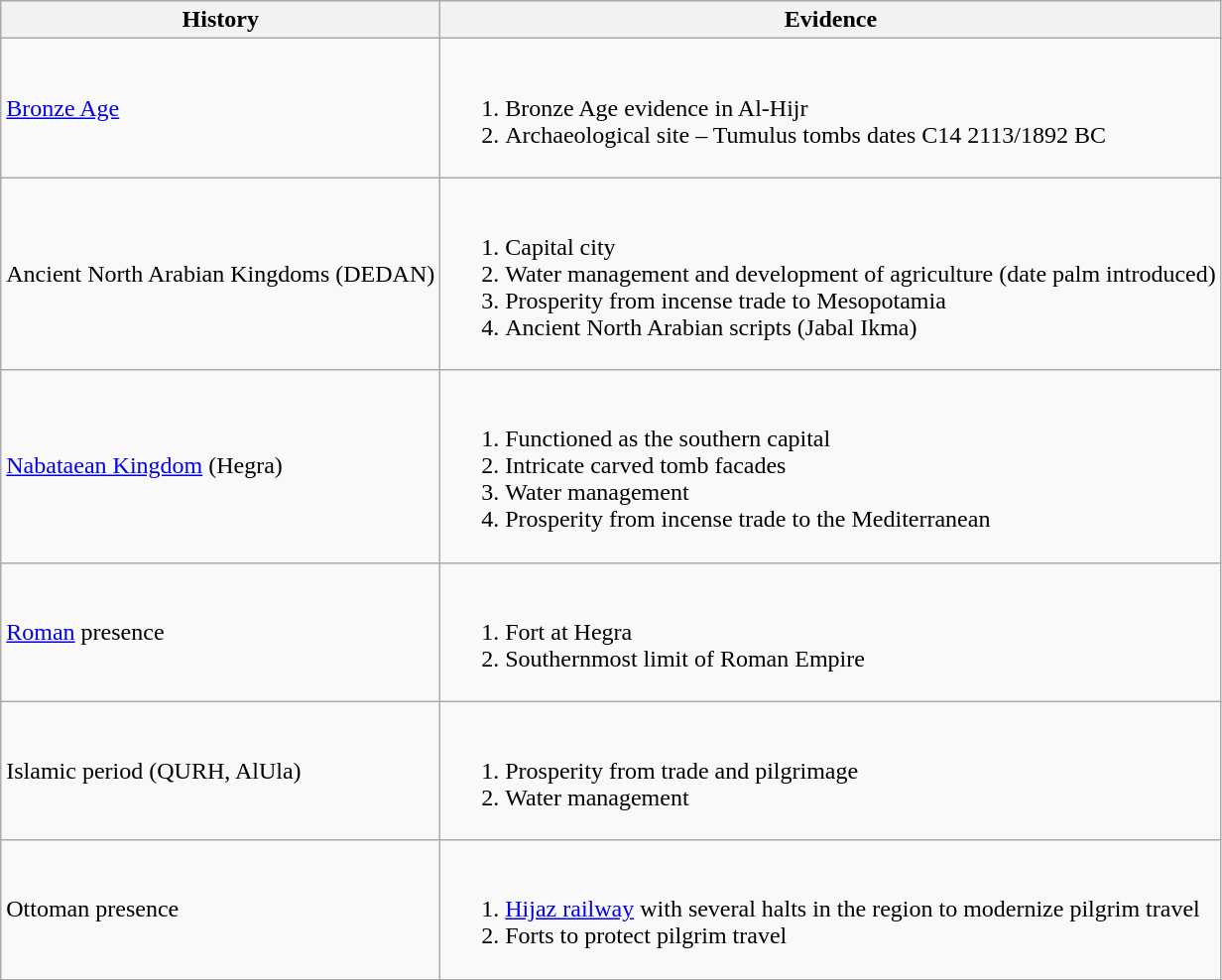<table class="wikitable">
<tr>
<th>History</th>
<th>Evidence</th>
</tr>
<tr>
<td><a href='#'>Bronze Age</a></td>
<td><br><ol><li>Bronze Age evidence in Al-Hijr</li><li>Archaeological site – Tumulus tombs dates C14 2113/1892 BC</li></ol></td>
</tr>
<tr>
<td>Ancient North Arabian Kingdoms (DEDAN)</td>
<td><br><ol><li>Capital city</li><li>Water management and development of agriculture (date palm introduced)</li><li>Prosperity from incense trade to Mesopotamia</li><li>Ancient North Arabian scripts (Jabal Ikma)</li></ol></td>
</tr>
<tr>
<td><a href='#'>Nabataean Kingdom</a> (Hegra)</td>
<td><br><ol><li>Functioned as the southern capital</li><li>Intricate carved tomb facades</li><li>Water management</li><li>Prosperity from incense trade to the Mediterranean</li></ol></td>
</tr>
<tr>
<td><a href='#'>Roman</a> presence</td>
<td><br><ol><li>Fort at Hegra</li><li>Southernmost limit of Roman Empire</li></ol></td>
</tr>
<tr>
<td>Islamic period (QURH, AlUla)</td>
<td><br><ol><li>Prosperity from trade and pilgrimage</li><li>Water management</li></ol></td>
</tr>
<tr>
<td>Ottoman presence</td>
<td><br><ol><li><a href='#'>Hijaz railway</a> with several halts in the region to modernize pilgrim travel</li><li>Forts to protect pilgrim travel</li></ol></td>
</tr>
</table>
